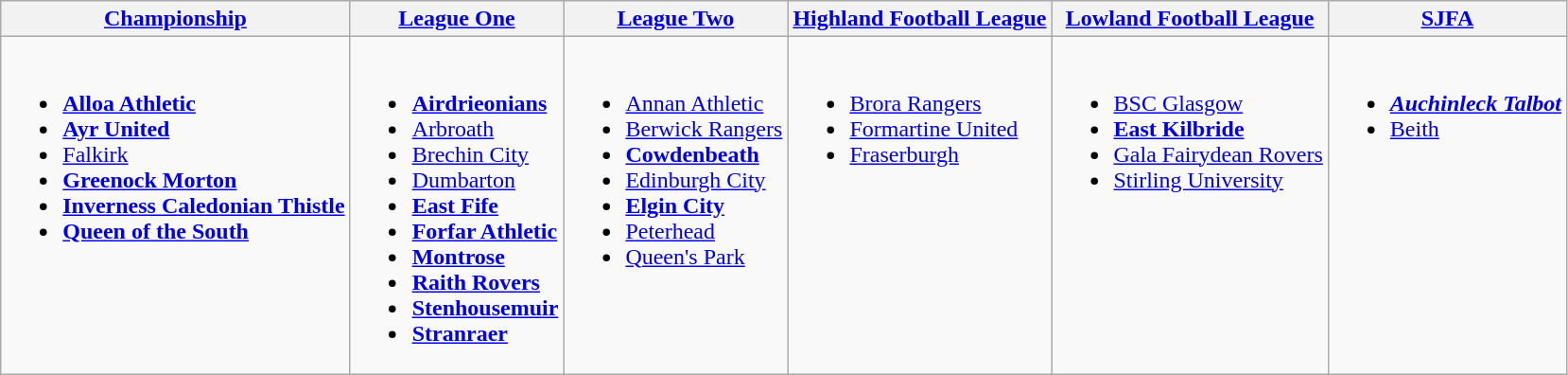<table class="wikitable" style="text-align:left">
<tr>
<th><a href='#'>Championship</a></th>
<th><a href='#'>League One</a></th>
<th><a href='#'>League Two</a></th>
<th><a href='#'>Highland Football League</a></th>
<th><a href='#'>Lowland Football League</a></th>
<th><a href='#'>SJFA</a></th>
</tr>
<tr>
<td valign=top><br><ul><li><strong><a href='#'>Alloa Athletic</a></strong></li><li><strong><a href='#'>Ayr United</a></strong></li><li><a href='#'>Falkirk</a></li><li><strong><a href='#'>Greenock Morton</a></strong></li><li><strong><a href='#'>Inverness Caledonian Thistle</a></strong></li><li><strong><a href='#'>Queen of the South</a></strong></li></ul></td>
<td valign=top><br><ul><li><strong><a href='#'>Airdrieonians</a></strong></li><li><a href='#'>Arbroath</a></li><li><a href='#'>Brechin City</a></li><li><a href='#'>Dumbarton</a></li><li><strong><a href='#'>East Fife</a></strong></li><li><strong><a href='#'>Forfar Athletic</a></strong></li><li><strong><a href='#'>Montrose</a></strong></li><li><strong><a href='#'>Raith Rovers</a></strong></li><li><strong><a href='#'>Stenhousemuir</a></strong></li><li><strong><a href='#'>Stranraer</a></strong></li></ul></td>
<td valign=top><br><ul><li><a href='#'>Annan Athletic</a></li><li><a href='#'>Berwick Rangers</a></li><li><strong><a href='#'>Cowdenbeath</a></strong></li><li><a href='#'>Edinburgh City</a></li><li><strong><a href='#'>Elgin City</a></strong></li><li><a href='#'>Peterhead</a></li><li><a href='#'>Queen's Park</a></li></ul></td>
<td valign=top><br><ul><li><a href='#'>Brora Rangers</a></li><li><a href='#'>Formartine United</a></li><li><a href='#'>Fraserburgh</a></li></ul></td>
<td valign=top><br><ul><li><a href='#'>BSC Glasgow</a></li><li><strong><a href='#'>East Kilbride</a></strong></li><li><a href='#'>Gala Fairydean Rovers</a></li><li><a href='#'>Stirling University</a></li></ul></td>
<td valign=top><br><ul><li><strong><em><a href='#'>Auchinleck Talbot</a></em></strong></li><li><a href='#'>Beith</a></li></ul></td>
</tr>
</table>
